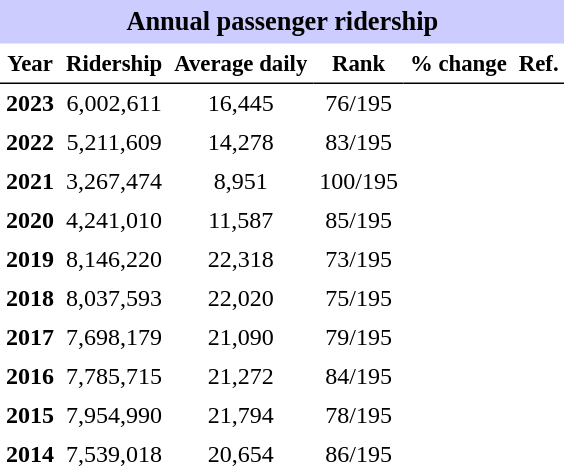<table class="toccolours" cellpadding="4" cellspacing="0" style="text-align:right;">
<tr>
<th colspan="6"  style="background-color:#ccf; background-color:#ccf; font-size:110%; text-align:center;">Annual passenger ridership</th>
</tr>
<tr style="font-size:95%; text-align:center">
<th style="border-bottom:1px solid black">Year</th>
<th style="border-bottom:1px solid black">Ridership</th>
<th style="border-bottom:1px solid black">Average daily</th>
<th style="border-bottom:1px solid black">Rank</th>
<th style="border-bottom:1px solid black">% change</th>
<th style="border-bottom:1px solid black">Ref.</th>
</tr>
<tr style="text-align:center;">
<td><strong>2023</strong></td>
<td>6,002,611</td>
<td>16,445</td>
<td>76/195</td>
<td></td>
<td></td>
</tr>
<tr style="text-align:center;">
<td><strong>2022</strong></td>
<td>5,211,609</td>
<td>14,278</td>
<td>83/195</td>
<td></td>
<td></td>
</tr>
<tr style="text-align:center;">
<td><strong>2021</strong></td>
<td>3,267,474</td>
<td>8,951</td>
<td>100/195</td>
<td></td>
<td></td>
</tr>
<tr style="text-align:center;">
<td><strong>2020</strong></td>
<td>4,241,010</td>
<td>11,587</td>
<td>85/195</td>
<td></td>
<td></td>
</tr>
<tr style="text-align:center;">
<td><strong>2019</strong></td>
<td>8,146,220</td>
<td>22,318</td>
<td>73/195</td>
<td></td>
<td></td>
</tr>
<tr style="text-align:center;">
<td><strong>2018</strong></td>
<td>8,037,593</td>
<td>22,020</td>
<td>75/195</td>
<td></td>
<td></td>
</tr>
<tr style="text-align:center;">
<td><strong>2017</strong></td>
<td>7,698,179</td>
<td>21,090</td>
<td>79/195</td>
<td></td>
<td></td>
</tr>
<tr style="text-align:center;">
<td><strong>2016</strong></td>
<td>7,785,715</td>
<td>21,272</td>
<td>84/195</td>
<td></td>
<td></td>
</tr>
<tr style="text-align:center;">
<td><strong>2015</strong></td>
<td>7,954,990</td>
<td>21,794</td>
<td>78/195</td>
<td></td>
<td></td>
</tr>
<tr style="text-align:center;">
<td><strong>2014</strong></td>
<td>7,539,018</td>
<td>20,654</td>
<td>86/195</td>
<td></td>
<td></td>
</tr>
</table>
